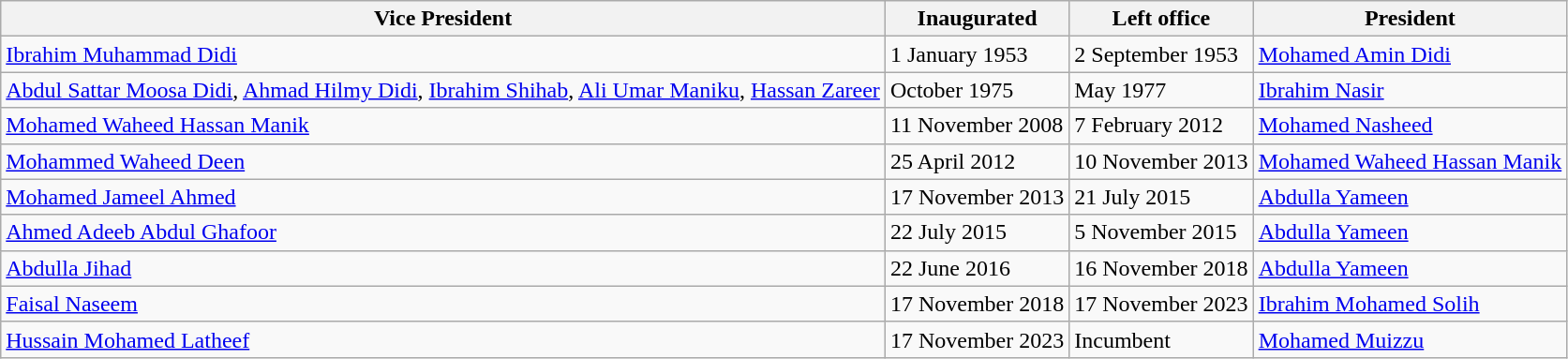<table class="wikitable sortable">
<tr>
<th>Vice President</th>
<th>Inaugurated</th>
<th>Left office</th>
<th>President</th>
</tr>
<tr>
<td><a href='#'>Ibrahim Muhammad Didi</a></td>
<td>1 January 1953</td>
<td>2 September 1953</td>
<td><a href='#'>Mohamed Amin Didi</a></td>
</tr>
<tr>
<td><a href='#'>Abdul Sattar Moosa Didi</a>, <a href='#'>Ahmad Hilmy Didi</a>, <a href='#'>Ibrahim Shihab</a>, <a href='#'>Ali Umar Maniku</a>, <a href='#'>Hassan Zareer</a></td>
<td>October 1975</td>
<td>May 1977</td>
<td><a href='#'>Ibrahim Nasir</a></td>
</tr>
<tr>
<td><a href='#'>Mohamed Waheed Hassan Manik</a></td>
<td>11 November 2008</td>
<td>7 February 2012</td>
<td><a href='#'>Mohamed Nasheed</a></td>
</tr>
<tr>
<td><a href='#'>Mohammed Waheed Deen</a></td>
<td>25 April 2012</td>
<td>10 November 2013</td>
<td><a href='#'>Mohamed Waheed Hassan Manik</a></td>
</tr>
<tr>
<td><a href='#'>Mohamed Jameel Ahmed</a></td>
<td>17 November 2013</td>
<td>21 July 2015</td>
<td><a href='#'>Abdulla Yameen</a></td>
</tr>
<tr>
<td><a href='#'>Ahmed Adeeb Abdul Ghafoor</a></td>
<td>22 July 2015</td>
<td>5 November 2015</td>
<td><a href='#'>Abdulla Yameen</a></td>
</tr>
<tr>
<td><a href='#'>Abdulla Jihad</a></td>
<td>22 June 2016</td>
<td>16 November 2018</td>
<td><a href='#'>Abdulla Yameen</a></td>
</tr>
<tr>
<td><a href='#'>Faisal Naseem</a></td>
<td>17 November 2018</td>
<td>17 November 2023</td>
<td><a href='#'>Ibrahim Mohamed Solih</a></td>
</tr>
<tr>
<td><a href='#'>Hussain Mohamed Latheef</a></td>
<td>17 November 2023</td>
<td>Incumbent</td>
<td><a href='#'>Mohamed Muizzu</a></td>
</tr>
</table>
